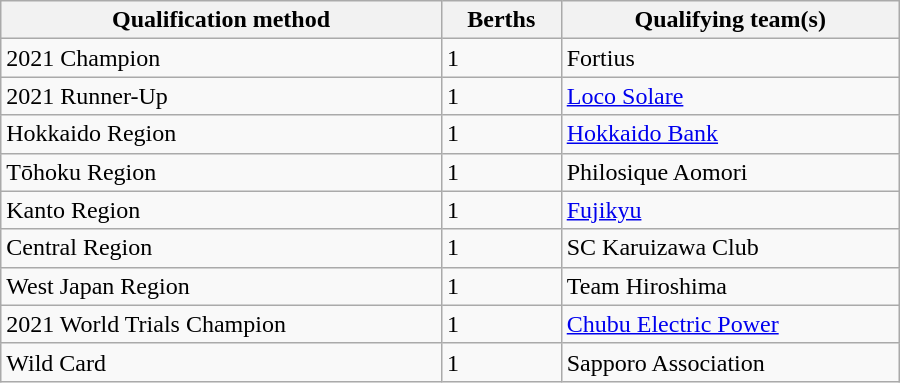<table class="wikitable" style="width:600px;">
<tr>
<th scope="col">Qualification method</th>
<th scope="col">Berths</th>
<th scope="col">Qualifying team(s)</th>
</tr>
<tr>
<td>2021 Champion</td>
<td>1</td>
<td> Fortius</td>
</tr>
<tr>
<td>2021 Runner-Up</td>
<td>1</td>
<td> <a href='#'>Loco Solare</a></td>
</tr>
<tr>
<td>Hokkaido Region</td>
<td>1</td>
<td> <a href='#'>Hokkaido Bank</a></td>
</tr>
<tr>
<td>Tōhoku Region</td>
<td>1</td>
<td> Philosique Aomori</td>
</tr>
<tr>
<td>Kanto Region</td>
<td>1</td>
<td> <a href='#'>Fujikyu</a></td>
</tr>
<tr>
<td>Central Region</td>
<td>1</td>
<td> SC Karuizawa Club</td>
</tr>
<tr>
<td>West Japan Region</td>
<td>1</td>
<td> Team Hiroshima</td>
</tr>
<tr>
<td>2021 World Trials Champion</td>
<td>1</td>
<td> <a href='#'>Chubu Electric Power</a></td>
</tr>
<tr>
<td>Wild Card</td>
<td>1</td>
<td> Sapporo Association</td>
</tr>
</table>
